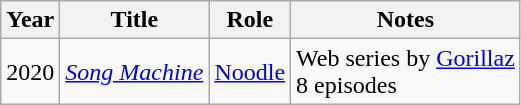<table class="wikitable sortable">
<tr>
<th>Year</th>
<th>Title</th>
<th>Role</th>
<th>Notes</th>
</tr>
<tr>
<td>2020</td>
<td><em><a href='#'>Song Machine</a></em></td>
<td><a href='#'>Noodle</a></td>
<td>Web series by <a href='#'>Gorillaz</a><br>8 episodes</td>
</tr>
</table>
